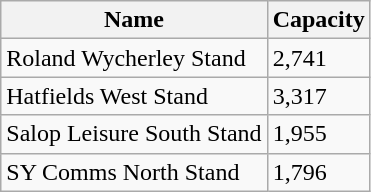<table class="wikitable">
<tr>
<th>Name</th>
<th>Capacity</th>
</tr>
<tr>
<td>Roland Wycherley Stand</td>
<td>2,741</td>
</tr>
<tr>
<td>Hatfields West Stand</td>
<td>3,317</td>
</tr>
<tr>
<td>Salop Leisure South Stand</td>
<td>1,955</td>
</tr>
<tr>
<td>SY Comms North Stand</td>
<td>1,796</td>
</tr>
</table>
